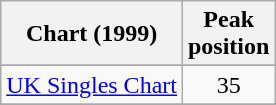<table class="wikitable sortable">
<tr>
<th>Chart (1999)</th>
<th>Peak<br>position</th>
</tr>
<tr>
</tr>
<tr>
</tr>
<tr>
<td><a href='#'>UK Singles Chart</a></td>
<td style="text-align:center;">35</td>
</tr>
<tr>
</tr>
<tr>
</tr>
</table>
